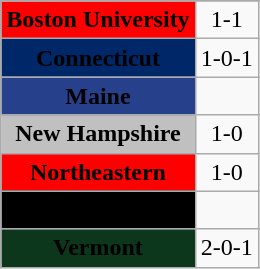<table class="wikitable">
<tr align="center">
</tr>
<tr align="center" bgcolor="">
<td bgcolor="red"><span> <strong>Boston University</strong></span></td>
<td>1-1</td>
</tr>
<tr align="center" bgcolor="">
<td bgcolor="#002868"><span><strong>Connecticut</strong></span></td>
<td>1-0-1</td>
</tr>
<tr align="center" bgcolor="">
<td bgcolor="#27408B"><span><strong>Maine</strong></span></td>
<td></td>
</tr>
<tr align="center" bgcolor="">
<td bgcolor="silver"><span> <strong>New Hampshire</strong></span></td>
<td>1-0</td>
</tr>
<tr align="center" bgcolor="">
<td bgcolor="red"><span><strong>Northeastern</strong></span></td>
<td>1-0</td>
</tr>
<tr align="center" bgcolor="">
<td bgcolor="black"><span><strong>Providence</strong></span></td>
<td></td>
</tr>
<tr align="center" bgcolor="">
<td bgcolor="#0C371D"><span> <strong>Vermont</strong></span></td>
<td>2-0-1</td>
</tr>
</table>
